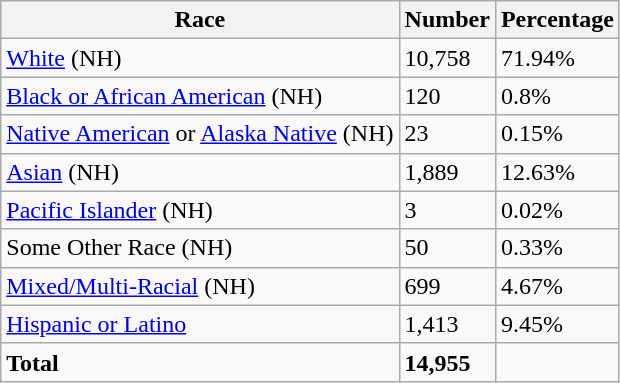<table class="wikitable">
<tr>
<th>Race</th>
<th>Number</th>
<th>Percentage</th>
</tr>
<tr>
<td><a href='#'>White</a> (NH)</td>
<td>10,758</td>
<td>71.94%</td>
</tr>
<tr>
<td><a href='#'>Black or African American</a> (NH)</td>
<td>120</td>
<td>0.8%</td>
</tr>
<tr>
<td><a href='#'>Native American</a> or <a href='#'>Alaska Native</a> (NH)</td>
<td>23</td>
<td>0.15%</td>
</tr>
<tr>
<td><a href='#'>Asian</a> (NH)</td>
<td>1,889</td>
<td>12.63%</td>
</tr>
<tr>
<td><a href='#'>Pacific Islander</a> (NH)</td>
<td>3</td>
<td>0.02%</td>
</tr>
<tr>
<td>Some Other Race (NH)</td>
<td>50</td>
<td>0.33%</td>
</tr>
<tr>
<td><a href='#'>Mixed/Multi-Racial</a> (NH)</td>
<td>699</td>
<td>4.67%</td>
</tr>
<tr>
<td><a href='#'>Hispanic or Latino</a></td>
<td>1,413</td>
<td>9.45%</td>
</tr>
<tr>
<td><strong>Total</strong></td>
<td><strong>14,955</strong></td>
<td></td>
</tr>
</table>
